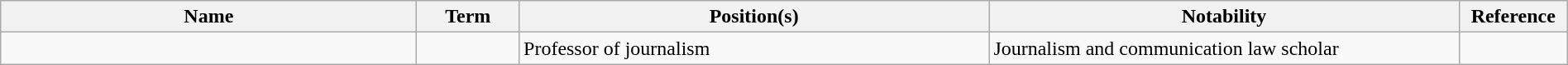<table class="wikitable sortable" style="width:100%">
<tr>
<th width="*">Name</th>
<th width="75px">Term</th>
<th width="30%" class="unsortable">Position(s)</th>
<th width="30%" class="unsortable">Notability</th>
<th width="80px" class="unsortable">Reference</th>
</tr>
<tr>
<td></td>
<td align="center"></td>
<td>Professor of journalism</td>
<td>Journalism and communication law scholar</td>
<td align="center"></td>
</tr>
</table>
